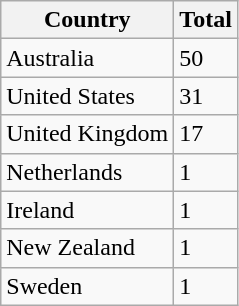<table class="wikitable sortable">
<tr>
<th>Country</th>
<th>Total</th>
</tr>
<tr>
<td>Australia</td>
<td>50</td>
</tr>
<tr>
<td>United States</td>
<td>31</td>
</tr>
<tr>
<td>United Kingdom</td>
<td>17</td>
</tr>
<tr>
<td>Netherlands</td>
<td>1</td>
</tr>
<tr>
<td>Ireland</td>
<td>1</td>
</tr>
<tr>
<td>New Zealand</td>
<td>1</td>
</tr>
<tr>
<td>Sweden</td>
<td>1</td>
</tr>
</table>
